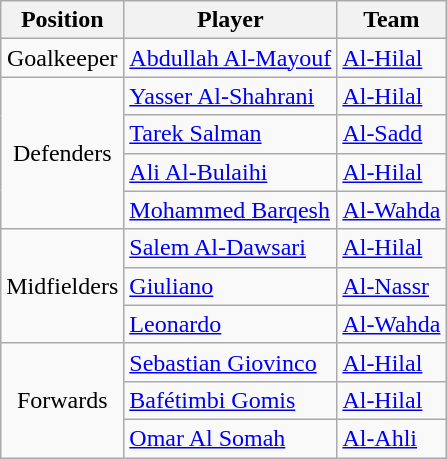<table class="wikitable">
<tr>
<th>Position</th>
<th>Player</th>
<th>Team</th>
</tr>
<tr>
<td align=center>Goalkeeper</td>
<td> <a href='#'>Abdullah Al-Mayouf</a></td>
<td> <a href='#'>Al-Hilal</a></td>
</tr>
<tr>
<td align=center rowspan=4>Defenders</td>
<td> <a href='#'>Yasser Al-Shahrani</a></td>
<td> <a href='#'>Al-Hilal</a></td>
</tr>
<tr>
<td> <a href='#'>Tarek Salman</a></td>
<td> <a href='#'>Al-Sadd</a></td>
</tr>
<tr>
<td> <a href='#'>Ali Al-Bulaihi</a></td>
<td> <a href='#'>Al-Hilal</a></td>
</tr>
<tr>
<td> <a href='#'>Mohammed Barqesh</a></td>
<td> <a href='#'>Al-Wahda</a></td>
</tr>
<tr>
<td align=center rowspan=3>Midfielders</td>
<td> <a href='#'>Salem Al-Dawsari</a></td>
<td> <a href='#'>Al-Hilal</a></td>
</tr>
<tr>
<td> <a href='#'>Giuliano</a></td>
<td> <a href='#'>Al-Nassr</a></td>
</tr>
<tr>
<td> <a href='#'>Leonardo</a></td>
<td> <a href='#'>Al-Wahda</a></td>
</tr>
<tr>
<td align=center rowspan=3>Forwards</td>
<td> <a href='#'>Sebastian Giovinco</a></td>
<td> <a href='#'>Al-Hilal</a></td>
</tr>
<tr>
<td> <a href='#'>Bafétimbi Gomis</a></td>
<td> <a href='#'>Al-Hilal</a></td>
</tr>
<tr>
<td> <a href='#'>Omar Al Somah</a></td>
<td> <a href='#'>Al-Ahli</a></td>
</tr>
</table>
